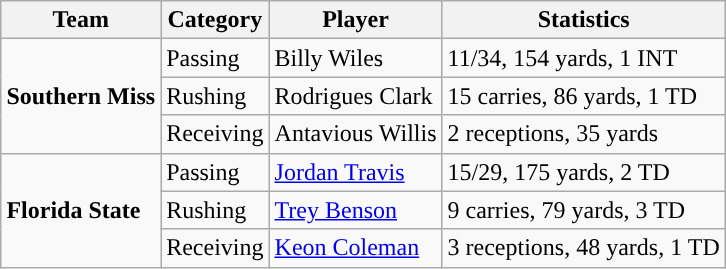<table class="wikitable" style="float: right;">
<tr>
<th>Team</th>
<th>Category</th>
<th>Player</th>
<th>Statistics</th>
</tr>
<tr>
<td rowspan=3><strong>Southern Miss</strong></td>
<td>Passing</td>
<td>Billy Wiles</td>
<td>11/34, 154  yards, 1  INT</td>
</tr>
<tr>
<td>Rushing</td>
<td>Rodrigues Clark</td>
<td>15 carries, 86 yards, 1 TD</td>
</tr>
<tr>
<td>Receiving</td>
<td>Antavious Willis</td>
<td>2 receptions, 35 yards</td>
</tr>
<tr>
<td rowspan=3><strong>Florida State</strong></td>
<td>Passing</td>
<td><a href='#'>Jordan Travis</a></td>
<td>15/29, 175  yards, 2 TD</td>
</tr>
<tr>
<td>Rushing</td>
<td><a href='#'>Trey Benson</a></td>
<td>9 carries, 79 yards, 3 TD</td>
</tr>
<tr>
<td>Receiving</td>
<td><a href='#'>Keon Coleman</a></td>
<td>3 receptions, 48 yards, 1 TD</td>
</tr>
</table>
